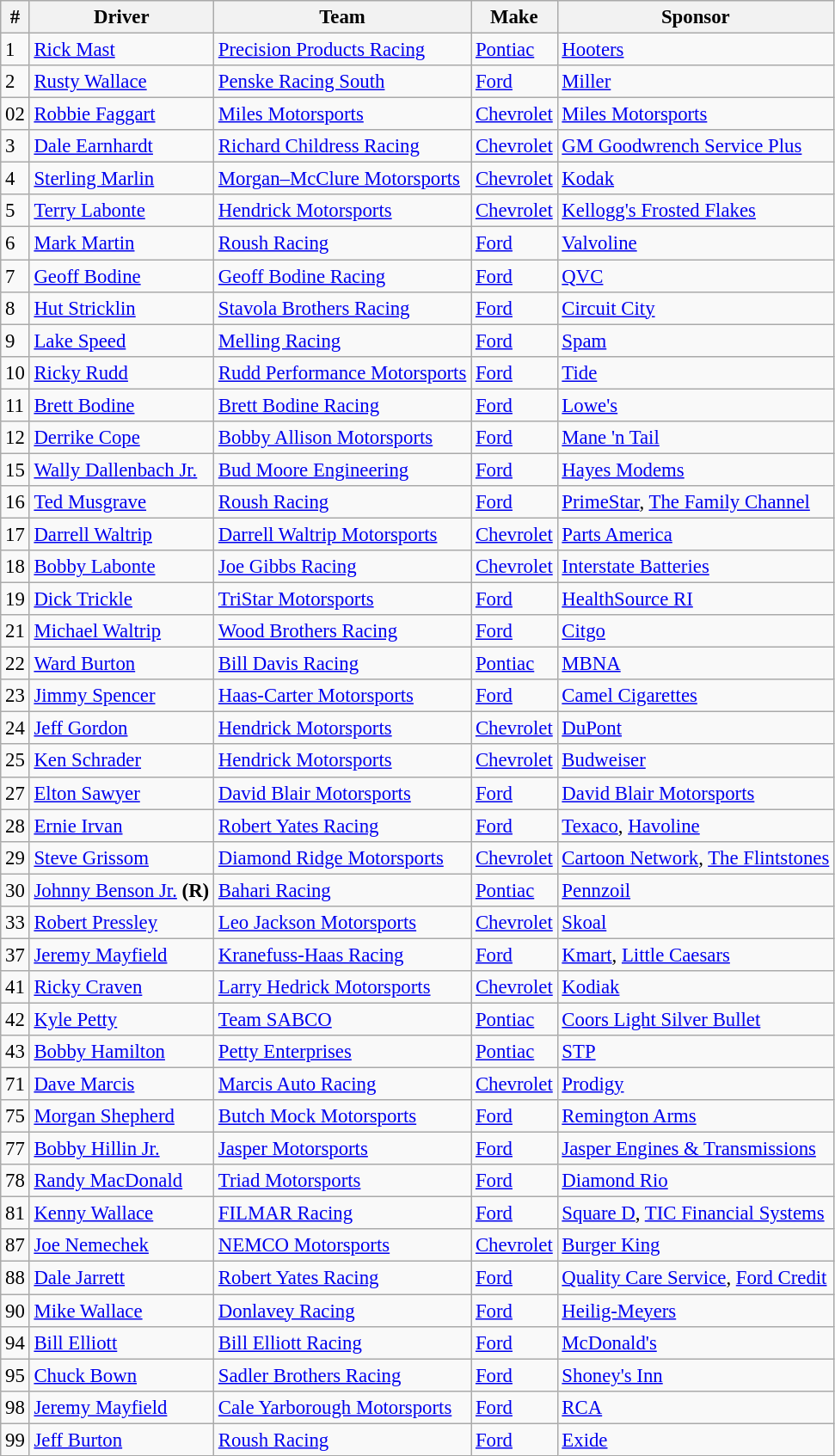<table class="wikitable" style="font-size:95%">
<tr>
<th>#</th>
<th>Driver</th>
<th>Team</th>
<th>Make</th>
<th>Sponsor</th>
</tr>
<tr>
<td>1</td>
<td><a href='#'>Rick Mast</a></td>
<td><a href='#'>Precision Products Racing</a></td>
<td><a href='#'>Pontiac</a></td>
<td><a href='#'>Hooters</a></td>
</tr>
<tr>
<td>2</td>
<td><a href='#'>Rusty Wallace</a></td>
<td><a href='#'>Penske Racing South</a></td>
<td><a href='#'>Ford</a></td>
<td><a href='#'>Miller</a></td>
</tr>
<tr>
<td>02</td>
<td><a href='#'>Robbie Faggart</a></td>
<td><a href='#'>Miles Motorsports</a></td>
<td><a href='#'>Chevrolet</a></td>
<td><a href='#'>Miles Motorsports</a></td>
</tr>
<tr>
<td>3</td>
<td><a href='#'>Dale Earnhardt</a></td>
<td><a href='#'>Richard Childress Racing</a></td>
<td><a href='#'>Chevrolet</a></td>
<td><a href='#'>GM Goodwrench Service Plus</a></td>
</tr>
<tr>
<td>4</td>
<td><a href='#'>Sterling Marlin</a></td>
<td><a href='#'>Morgan–McClure Motorsports</a></td>
<td><a href='#'>Chevrolet</a></td>
<td><a href='#'>Kodak</a></td>
</tr>
<tr>
<td>5</td>
<td><a href='#'>Terry Labonte</a></td>
<td><a href='#'>Hendrick Motorsports</a></td>
<td><a href='#'>Chevrolet</a></td>
<td><a href='#'>Kellogg's Frosted Flakes</a></td>
</tr>
<tr>
<td>6</td>
<td><a href='#'>Mark Martin</a></td>
<td><a href='#'>Roush Racing</a></td>
<td><a href='#'>Ford</a></td>
<td><a href='#'>Valvoline</a></td>
</tr>
<tr>
<td>7</td>
<td><a href='#'>Geoff Bodine</a></td>
<td><a href='#'>Geoff Bodine Racing</a></td>
<td><a href='#'>Ford</a></td>
<td><a href='#'>QVC</a></td>
</tr>
<tr>
<td>8</td>
<td><a href='#'>Hut Stricklin</a></td>
<td><a href='#'>Stavola Brothers Racing</a></td>
<td><a href='#'>Ford</a></td>
<td><a href='#'>Circuit City</a></td>
</tr>
<tr>
<td>9</td>
<td><a href='#'>Lake Speed</a></td>
<td><a href='#'>Melling Racing</a></td>
<td><a href='#'>Ford</a></td>
<td><a href='#'>Spam</a></td>
</tr>
<tr>
<td>10</td>
<td><a href='#'>Ricky Rudd</a></td>
<td><a href='#'>Rudd Performance Motorsports</a></td>
<td><a href='#'>Ford</a></td>
<td><a href='#'>Tide</a></td>
</tr>
<tr>
<td>11</td>
<td><a href='#'>Brett Bodine</a></td>
<td><a href='#'>Brett Bodine Racing</a></td>
<td><a href='#'>Ford</a></td>
<td><a href='#'>Lowe's</a></td>
</tr>
<tr>
<td>12</td>
<td><a href='#'>Derrike Cope</a></td>
<td><a href='#'>Bobby Allison Motorsports</a></td>
<td><a href='#'>Ford</a></td>
<td><a href='#'>Mane 'n Tail</a></td>
</tr>
<tr>
<td>15</td>
<td><a href='#'>Wally Dallenbach Jr.</a></td>
<td><a href='#'>Bud Moore Engineering</a></td>
<td><a href='#'>Ford</a></td>
<td><a href='#'>Hayes Modems</a></td>
</tr>
<tr>
<td>16</td>
<td><a href='#'>Ted Musgrave</a></td>
<td><a href='#'>Roush Racing</a></td>
<td><a href='#'>Ford</a></td>
<td><a href='#'>PrimeStar</a>, <a href='#'>The Family Channel</a></td>
</tr>
<tr>
<td>17</td>
<td><a href='#'>Darrell Waltrip</a></td>
<td><a href='#'>Darrell Waltrip Motorsports</a></td>
<td><a href='#'>Chevrolet</a></td>
<td><a href='#'>Parts America</a></td>
</tr>
<tr>
<td>18</td>
<td><a href='#'>Bobby Labonte</a></td>
<td><a href='#'>Joe Gibbs Racing</a></td>
<td><a href='#'>Chevrolet</a></td>
<td><a href='#'>Interstate Batteries</a></td>
</tr>
<tr>
<td>19</td>
<td><a href='#'>Dick Trickle</a></td>
<td><a href='#'>TriStar Motorsports</a></td>
<td><a href='#'>Ford</a></td>
<td><a href='#'>HealthSource RI</a></td>
</tr>
<tr>
<td>21</td>
<td><a href='#'>Michael Waltrip</a></td>
<td><a href='#'>Wood Brothers Racing</a></td>
<td><a href='#'>Ford</a></td>
<td><a href='#'>Citgo</a></td>
</tr>
<tr>
<td>22</td>
<td><a href='#'>Ward Burton</a></td>
<td><a href='#'>Bill Davis Racing</a></td>
<td><a href='#'>Pontiac</a></td>
<td><a href='#'>MBNA</a></td>
</tr>
<tr>
<td>23</td>
<td><a href='#'>Jimmy Spencer</a></td>
<td><a href='#'>Haas-Carter Motorsports</a></td>
<td><a href='#'>Ford</a></td>
<td><a href='#'>Camel Cigarettes</a></td>
</tr>
<tr>
<td>24</td>
<td><a href='#'>Jeff Gordon</a></td>
<td><a href='#'>Hendrick Motorsports</a></td>
<td><a href='#'>Chevrolet</a></td>
<td><a href='#'>DuPont</a></td>
</tr>
<tr>
<td>25</td>
<td><a href='#'>Ken Schrader</a></td>
<td><a href='#'>Hendrick Motorsports</a></td>
<td><a href='#'>Chevrolet</a></td>
<td><a href='#'>Budweiser</a></td>
</tr>
<tr>
<td>27</td>
<td><a href='#'>Elton Sawyer</a></td>
<td><a href='#'>David Blair Motorsports</a></td>
<td><a href='#'>Ford</a></td>
<td><a href='#'>David Blair Motorsports</a></td>
</tr>
<tr>
<td>28</td>
<td><a href='#'>Ernie Irvan</a></td>
<td><a href='#'>Robert Yates Racing</a></td>
<td><a href='#'>Ford</a></td>
<td><a href='#'>Texaco</a>, <a href='#'>Havoline</a></td>
</tr>
<tr>
<td>29</td>
<td><a href='#'>Steve Grissom</a></td>
<td><a href='#'>Diamond Ridge Motorsports</a></td>
<td><a href='#'>Chevrolet</a></td>
<td><a href='#'>Cartoon Network</a>, <a href='#'>The Flintstones</a></td>
</tr>
<tr>
<td>30</td>
<td><a href='#'>Johnny Benson Jr.</a> <strong>(R)</strong></td>
<td><a href='#'>Bahari Racing</a></td>
<td><a href='#'>Pontiac</a></td>
<td><a href='#'>Pennzoil</a></td>
</tr>
<tr>
<td>33</td>
<td><a href='#'>Robert Pressley</a></td>
<td><a href='#'>Leo Jackson Motorsports</a></td>
<td><a href='#'>Chevrolet</a></td>
<td><a href='#'>Skoal</a></td>
</tr>
<tr>
<td>37</td>
<td><a href='#'>Jeremy Mayfield</a></td>
<td><a href='#'>Kranefuss-Haas Racing</a></td>
<td><a href='#'>Ford</a></td>
<td><a href='#'>Kmart</a>, <a href='#'>Little Caesars</a></td>
</tr>
<tr>
<td>41</td>
<td><a href='#'>Ricky Craven</a></td>
<td><a href='#'>Larry Hedrick Motorsports</a></td>
<td><a href='#'>Chevrolet</a></td>
<td><a href='#'>Kodiak</a></td>
</tr>
<tr>
<td>42</td>
<td><a href='#'>Kyle Petty</a></td>
<td><a href='#'>Team SABCO</a></td>
<td><a href='#'>Pontiac</a></td>
<td><a href='#'>Coors Light Silver Bullet</a></td>
</tr>
<tr>
<td>43</td>
<td><a href='#'>Bobby Hamilton</a></td>
<td><a href='#'>Petty Enterprises</a></td>
<td><a href='#'>Pontiac</a></td>
<td><a href='#'>STP</a></td>
</tr>
<tr>
<td>71</td>
<td><a href='#'>Dave Marcis</a></td>
<td><a href='#'>Marcis Auto Racing</a></td>
<td><a href='#'>Chevrolet</a></td>
<td><a href='#'>Prodigy</a></td>
</tr>
<tr>
<td>75</td>
<td><a href='#'>Morgan Shepherd</a></td>
<td><a href='#'>Butch Mock Motorsports</a></td>
<td><a href='#'>Ford</a></td>
<td><a href='#'>Remington Arms</a></td>
</tr>
<tr>
<td>77</td>
<td><a href='#'>Bobby Hillin Jr.</a></td>
<td><a href='#'>Jasper Motorsports</a></td>
<td><a href='#'>Ford</a></td>
<td><a href='#'>Jasper Engines & Transmissions</a></td>
</tr>
<tr>
<td>78</td>
<td><a href='#'>Randy MacDonald</a></td>
<td><a href='#'>Triad Motorsports</a></td>
<td><a href='#'>Ford</a></td>
<td><a href='#'>Diamond Rio</a></td>
</tr>
<tr>
<td>81</td>
<td><a href='#'>Kenny Wallace</a></td>
<td><a href='#'>FILMAR Racing</a></td>
<td><a href='#'>Ford</a></td>
<td><a href='#'>Square D</a>, <a href='#'>TIC Financial Systems</a></td>
</tr>
<tr>
<td>87</td>
<td><a href='#'>Joe Nemechek</a></td>
<td><a href='#'>NEMCO Motorsports</a></td>
<td><a href='#'>Chevrolet</a></td>
<td><a href='#'>Burger King</a></td>
</tr>
<tr>
<td>88</td>
<td><a href='#'>Dale Jarrett</a></td>
<td><a href='#'>Robert Yates Racing</a></td>
<td><a href='#'>Ford</a></td>
<td><a href='#'>Quality Care Service</a>, <a href='#'>Ford Credit</a></td>
</tr>
<tr>
<td>90</td>
<td><a href='#'>Mike Wallace</a></td>
<td><a href='#'>Donlavey Racing</a></td>
<td><a href='#'>Ford</a></td>
<td><a href='#'>Heilig-Meyers</a></td>
</tr>
<tr>
<td>94</td>
<td><a href='#'>Bill Elliott</a></td>
<td><a href='#'>Bill Elliott Racing</a></td>
<td><a href='#'>Ford</a></td>
<td><a href='#'>McDonald's</a></td>
</tr>
<tr>
<td>95</td>
<td><a href='#'>Chuck Bown</a></td>
<td><a href='#'>Sadler Brothers Racing</a></td>
<td><a href='#'>Ford</a></td>
<td><a href='#'>Shoney's Inn</a></td>
</tr>
<tr>
<td>98</td>
<td><a href='#'>Jeremy Mayfield</a></td>
<td><a href='#'>Cale Yarborough Motorsports</a></td>
<td><a href='#'>Ford</a></td>
<td><a href='#'>RCA</a></td>
</tr>
<tr>
<td>99</td>
<td><a href='#'>Jeff Burton</a></td>
<td><a href='#'>Roush Racing</a></td>
<td><a href='#'>Ford</a></td>
<td><a href='#'>Exide</a></td>
</tr>
</table>
